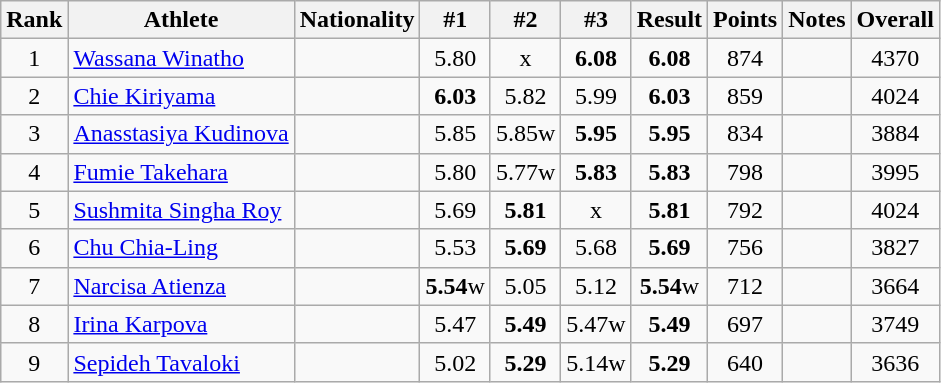<table class="wikitable sortable" style="text-align:center">
<tr>
<th>Rank</th>
<th>Athlete</th>
<th>Nationality</th>
<th>#1</th>
<th>#2</th>
<th>#3</th>
<th>Result</th>
<th>Points</th>
<th>Notes</th>
<th>Overall</th>
</tr>
<tr>
<td>1</td>
<td align=left><a href='#'>Wassana Winatho</a></td>
<td align=left></td>
<td>5.80</td>
<td>x</td>
<td><strong>6.08</strong></td>
<td><strong>6.08</strong></td>
<td>874</td>
<td></td>
<td>4370</td>
</tr>
<tr>
<td>2</td>
<td align=left><a href='#'>Chie Kiriyama</a></td>
<td align=left></td>
<td><strong>6.03</strong></td>
<td>5.82</td>
<td>5.99</td>
<td><strong>6.03</strong></td>
<td>859</td>
<td></td>
<td>4024</td>
</tr>
<tr>
<td>3</td>
<td align=left><a href='#'>Anasstasiya Kudinova</a></td>
<td align=left></td>
<td>5.85</td>
<td>5.85w</td>
<td><strong>5.95</strong></td>
<td><strong>5.95</strong></td>
<td>834</td>
<td></td>
<td>3884</td>
</tr>
<tr>
<td>4</td>
<td align=left><a href='#'>Fumie Takehara</a></td>
<td align=left></td>
<td>5.80</td>
<td>5.77w</td>
<td><strong>5.83</strong></td>
<td><strong>5.83</strong></td>
<td>798</td>
<td></td>
<td>3995</td>
</tr>
<tr>
<td>5</td>
<td align=left><a href='#'>Sushmita Singha Roy</a></td>
<td align=left></td>
<td>5.69</td>
<td><strong>5.81</strong></td>
<td>x</td>
<td><strong>5.81</strong></td>
<td>792</td>
<td></td>
<td>4024</td>
</tr>
<tr>
<td>6</td>
<td align=left><a href='#'>Chu Chia-Ling</a></td>
<td align=left></td>
<td>5.53</td>
<td><strong>5.69</strong></td>
<td>5.68</td>
<td><strong>5.69</strong></td>
<td>756</td>
<td></td>
<td>3827</td>
</tr>
<tr>
<td>7</td>
<td align=left><a href='#'>Narcisa Atienza</a></td>
<td align=left></td>
<td><strong>5.54</strong>w</td>
<td>5.05</td>
<td>5.12</td>
<td><strong>5.54</strong>w</td>
<td>712</td>
<td></td>
<td>3664</td>
</tr>
<tr>
<td>8</td>
<td align=left><a href='#'>Irina Karpova</a></td>
<td align=left></td>
<td>5.47</td>
<td><strong>5.49</strong></td>
<td>5.47w</td>
<td><strong>5.49</strong></td>
<td>697</td>
<td></td>
<td>3749</td>
</tr>
<tr>
<td>9</td>
<td align=left><a href='#'>Sepideh Tavaloki</a></td>
<td align=left></td>
<td>5.02</td>
<td><strong>5.29</strong></td>
<td>5.14w</td>
<td><strong>5.29</strong></td>
<td>640</td>
<td></td>
<td>3636</td>
</tr>
</table>
